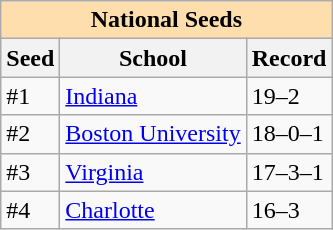<table class="wikitable">
<tr>
<th colspan="5" style="background:#ffdead;">National Seeds</th>
</tr>
<tr>
<th>Seed</th>
<th>School</th>
<th>Record</th>
</tr>
<tr>
<td>#1</td>
<td><a href='#'>Indiana</a></td>
<td>19–2</td>
</tr>
<tr>
<td>#2</td>
<td><a href='#'>Boston University</a></td>
<td>18–0–1</td>
</tr>
<tr>
<td>#3</td>
<td><a href='#'>Virginia</a></td>
<td>17–3–1</td>
</tr>
<tr>
<td>#4</td>
<td><a href='#'>Charlotte</a></td>
<td>16–3</td>
</tr>
</table>
